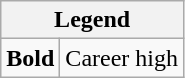<table class="wikitable mw-collapsible">
<tr>
<th colspan="2">Legend</th>
</tr>
<tr>
<td><strong>Bold</strong></td>
<td>Career high</td>
</tr>
</table>
